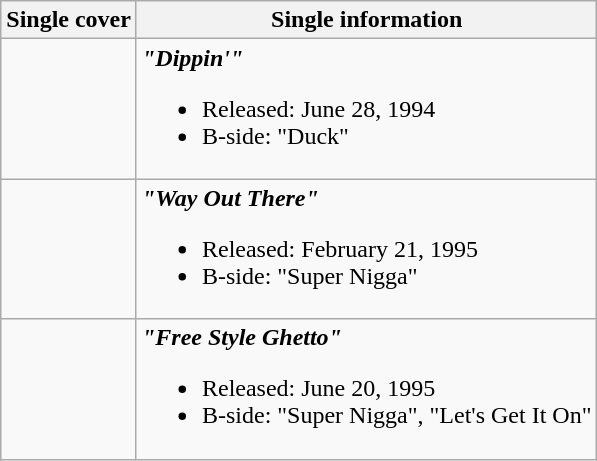<table class="wikitable">
<tr>
<th>Single cover</th>
<th>Single information</th>
</tr>
<tr>
<td align="left"></td>
<td align="left"><strong><em>"Dippin'"</em></strong><br><ul><li>Released: June 28, 1994</li><li>B-side: "Duck"</li></ul></td>
</tr>
<tr>
<td align="left"></td>
<td align="left"><strong><em>"Way Out There"</em></strong><br><ul><li>Released: February 21, 1995</li><li>B-side: "Super Nigga"</li></ul></td>
</tr>
<tr>
<td align="left"></td>
<td align="left"><strong><em>"Free Style Ghetto"</em></strong><br><ul><li>Released: June 20, 1995</li><li>B-side: "Super Nigga", "Let's Get It On"</li></ul></td>
</tr>
</table>
